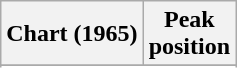<table class="wikitable plainrowheaders" style="text-align:center">
<tr>
<th scope="col">Chart (1965)</th>
<th scope="col">Peak<br> position</th>
</tr>
<tr>
</tr>
<tr>
</tr>
</table>
